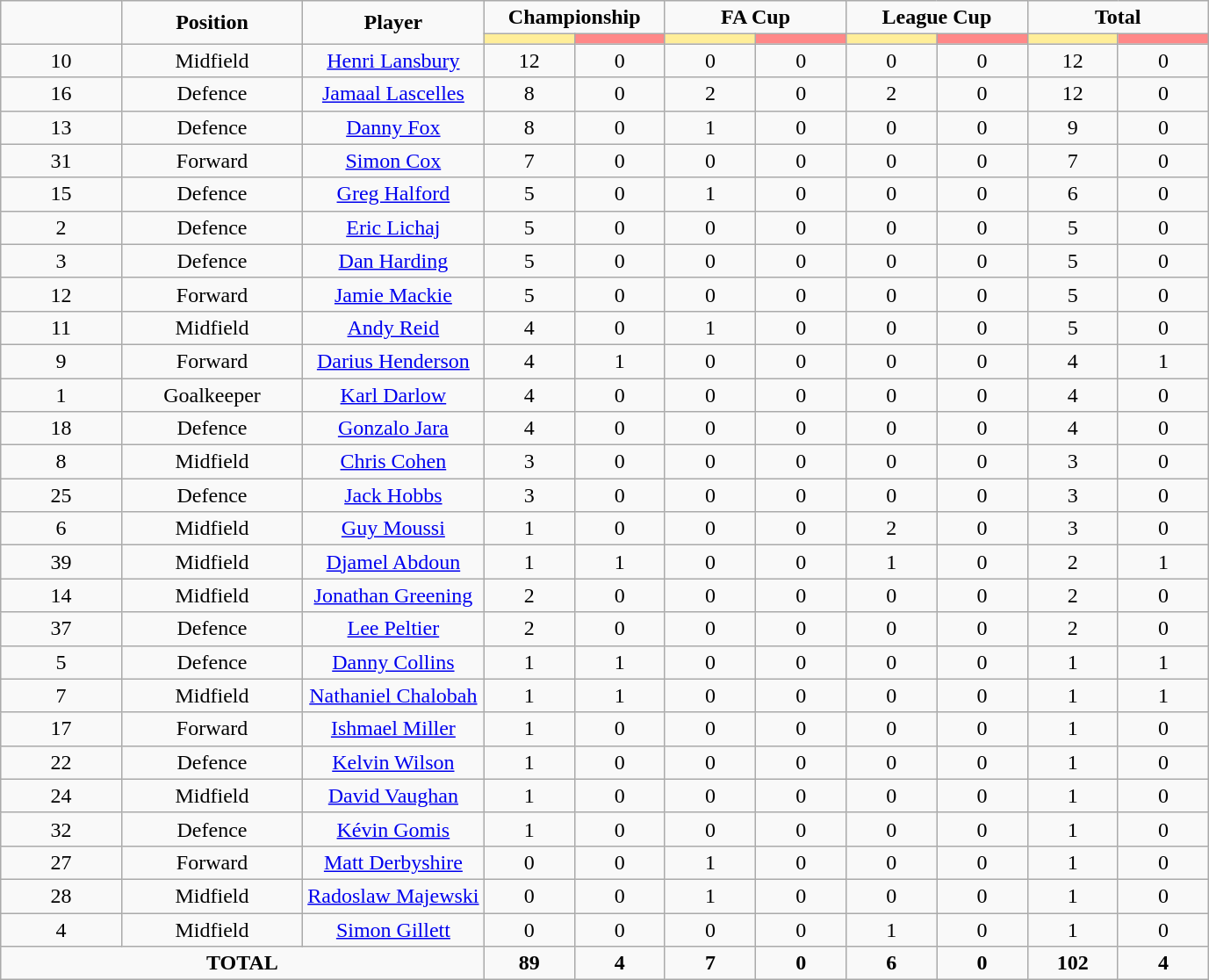<table class="wikitable" style="text-align:center;">
<tr style="text-align:center;">
<td rowspan="2"  style="width:10%; "><strong></strong></td>
<td rowspan="2"  style="width:15%; "><strong>Position</strong></td>
<td rowspan="2"  style="width:15%; "><strong>Player</strong></td>
<td colspan="2"><strong>Championship</strong></td>
<td colspan="2"><strong>FA Cup</strong></td>
<td colspan="2"><strong>League Cup</strong></td>
<td colspan="2"><strong>Total</strong></td>
</tr>
<tr>
<th style="width:60px; background:#fe9;"></th>
<th style="width:60px; background:#ff8888;"></th>
<th style="width:60px; background:#fe9;"></th>
<th style="width:60px; background:#ff8888;"></th>
<th style="width:60px; background:#fe9;"></th>
<th style="width:60px; background:#ff8888;"></th>
<th style="width:60px; background:#fe9;"></th>
<th style="width:60px; background:#ff8888;"></th>
</tr>
<tr>
<td>10</td>
<td>Midfield</td>
<td> <a href='#'>Henri Lansbury</a></td>
<td>12</td>
<td>0</td>
<td>0</td>
<td>0</td>
<td>0</td>
<td>0</td>
<td>12</td>
<td>0</td>
</tr>
<tr>
<td>16</td>
<td>Defence</td>
<td> <a href='#'>Jamaal Lascelles</a></td>
<td>8</td>
<td>0</td>
<td>2</td>
<td>0</td>
<td>2</td>
<td>0</td>
<td>12</td>
<td>0</td>
</tr>
<tr>
<td>13</td>
<td>Defence</td>
<td> <a href='#'>Danny Fox</a></td>
<td>8</td>
<td>0</td>
<td>1</td>
<td>0</td>
<td>0</td>
<td>0</td>
<td>9</td>
<td>0</td>
</tr>
<tr>
<td>31</td>
<td>Forward</td>
<td> <a href='#'>Simon Cox</a></td>
<td>7</td>
<td>0</td>
<td>0</td>
<td>0</td>
<td>0</td>
<td>0</td>
<td>7</td>
<td>0</td>
</tr>
<tr>
<td>15</td>
<td>Defence</td>
<td> <a href='#'>Greg Halford</a></td>
<td>5</td>
<td>0</td>
<td>1</td>
<td>0</td>
<td>0</td>
<td>0</td>
<td>6</td>
<td>0</td>
</tr>
<tr>
<td>2</td>
<td>Defence</td>
<td> <a href='#'>Eric Lichaj</a></td>
<td>5</td>
<td>0</td>
<td>0</td>
<td>0</td>
<td>0</td>
<td>0</td>
<td>5</td>
<td>0</td>
</tr>
<tr>
<td>3</td>
<td>Defence</td>
<td> <a href='#'>Dan Harding</a></td>
<td>5</td>
<td>0</td>
<td>0</td>
<td>0</td>
<td>0</td>
<td>0</td>
<td>5</td>
<td>0</td>
</tr>
<tr>
<td>12</td>
<td>Forward</td>
<td> <a href='#'>Jamie Mackie</a></td>
<td>5</td>
<td>0</td>
<td>0</td>
<td>0</td>
<td>0</td>
<td>0</td>
<td>5</td>
<td>0</td>
</tr>
<tr>
<td>11</td>
<td>Midfield</td>
<td> <a href='#'>Andy Reid</a></td>
<td>4</td>
<td>0</td>
<td>1</td>
<td>0</td>
<td>0</td>
<td>0</td>
<td>5</td>
<td>0</td>
</tr>
<tr>
<td>9</td>
<td>Forward</td>
<td> <a href='#'>Darius Henderson</a></td>
<td>4</td>
<td>1</td>
<td>0</td>
<td>0</td>
<td>0</td>
<td>0</td>
<td>4</td>
<td>1</td>
</tr>
<tr>
<td>1</td>
<td>Goalkeeper</td>
<td> <a href='#'>Karl Darlow</a></td>
<td>4</td>
<td>0</td>
<td>0</td>
<td>0</td>
<td>0</td>
<td>0</td>
<td>4</td>
<td>0</td>
</tr>
<tr>
<td>18</td>
<td>Defence</td>
<td> <a href='#'>Gonzalo Jara</a></td>
<td>4</td>
<td>0</td>
<td>0</td>
<td>0</td>
<td>0</td>
<td>0</td>
<td>4</td>
<td>0</td>
</tr>
<tr>
<td>8</td>
<td>Midfield</td>
<td> <a href='#'>Chris Cohen</a></td>
<td>3</td>
<td>0</td>
<td>0</td>
<td>0</td>
<td>0</td>
<td>0</td>
<td>3</td>
<td>0</td>
</tr>
<tr>
<td>25</td>
<td>Defence</td>
<td> <a href='#'>Jack Hobbs</a></td>
<td>3</td>
<td>0</td>
<td>0</td>
<td>0</td>
<td>0</td>
<td>0</td>
<td>3</td>
<td>0</td>
</tr>
<tr>
<td>6</td>
<td>Midfield</td>
<td> <a href='#'>Guy Moussi</a></td>
<td>1</td>
<td>0</td>
<td>0</td>
<td>0</td>
<td>2</td>
<td>0</td>
<td>3</td>
<td>0</td>
</tr>
<tr>
<td>39</td>
<td>Midfield</td>
<td> <a href='#'>Djamel Abdoun</a></td>
<td>1</td>
<td>1</td>
<td>0</td>
<td>0</td>
<td>1</td>
<td>0</td>
<td>2</td>
<td>1</td>
</tr>
<tr>
<td>14</td>
<td>Midfield</td>
<td> <a href='#'>Jonathan Greening</a></td>
<td>2</td>
<td>0</td>
<td>0</td>
<td>0</td>
<td>0</td>
<td>0</td>
<td>2</td>
<td>0</td>
</tr>
<tr>
<td>37</td>
<td>Defence</td>
<td> <a href='#'>Lee Peltier</a></td>
<td>2</td>
<td>0</td>
<td>0</td>
<td>0</td>
<td>0</td>
<td>0</td>
<td>2</td>
<td>0</td>
</tr>
<tr>
<td>5</td>
<td>Defence</td>
<td> <a href='#'>Danny Collins</a></td>
<td>1</td>
<td>1</td>
<td>0</td>
<td>0</td>
<td>0</td>
<td>0</td>
<td>1</td>
<td>1</td>
</tr>
<tr>
<td>7</td>
<td>Midfield</td>
<td> <a href='#'>Nathaniel Chalobah</a></td>
<td>1</td>
<td>1</td>
<td>0</td>
<td>0</td>
<td>0</td>
<td>0</td>
<td>1</td>
<td>1</td>
</tr>
<tr>
<td>17</td>
<td>Forward</td>
<td> <a href='#'>Ishmael Miller</a></td>
<td>1</td>
<td>0</td>
<td>0</td>
<td>0</td>
<td>0</td>
<td>0</td>
<td>1</td>
<td>0</td>
</tr>
<tr>
<td>22</td>
<td>Defence</td>
<td> <a href='#'>Kelvin Wilson</a></td>
<td>1</td>
<td>0</td>
<td>0</td>
<td>0</td>
<td>0</td>
<td>0</td>
<td>1</td>
<td>0</td>
</tr>
<tr>
<td>24</td>
<td>Midfield</td>
<td> <a href='#'>David Vaughan</a></td>
<td>1</td>
<td>0</td>
<td>0</td>
<td>0</td>
<td>0</td>
<td>0</td>
<td>1</td>
<td>0</td>
</tr>
<tr>
<td>32</td>
<td>Defence</td>
<td> <a href='#'>Kévin Gomis</a></td>
<td>1</td>
<td>0</td>
<td>0</td>
<td>0</td>
<td>0</td>
<td>0</td>
<td>1</td>
<td>0</td>
</tr>
<tr>
<td>27</td>
<td>Forward</td>
<td> <a href='#'>Matt Derbyshire</a></td>
<td>0</td>
<td>0</td>
<td>1</td>
<td>0</td>
<td>0</td>
<td>0</td>
<td>1</td>
<td>0</td>
</tr>
<tr>
<td>28</td>
<td>Midfield</td>
<td> <a href='#'>Radoslaw Majewski</a></td>
<td>0</td>
<td>0</td>
<td>1</td>
<td>0</td>
<td>0</td>
<td>0</td>
<td>1</td>
<td>0</td>
</tr>
<tr>
<td>4</td>
<td>Midfield</td>
<td> <a href='#'>Simon Gillett</a></td>
<td>0</td>
<td>0</td>
<td>0</td>
<td>0</td>
<td>1</td>
<td>0</td>
<td>1</td>
<td>0</td>
</tr>
<tr>
<td colspan="3"><strong>TOTAL</strong></td>
<td><strong>89</strong></td>
<td><strong>4</strong></td>
<td><strong>7</strong></td>
<td><strong>0</strong></td>
<td><strong>6</strong></td>
<td><strong>0</strong></td>
<td><strong>102</strong></td>
<td><strong>4</strong></td>
</tr>
</table>
